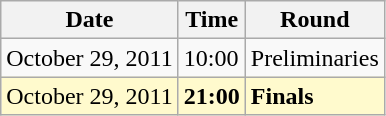<table class="wikitable">
<tr>
<th>Date</th>
<th>Time</th>
<th>Round</th>
</tr>
<tr>
<td>October 29, 2011</td>
<td>10:00</td>
<td>Preliminaries</td>
</tr>
<tr style=background:lemonchiffon>
<td>October 29, 2011</td>
<td><strong>21:00</strong></td>
<td><strong>Finals</strong></td>
</tr>
</table>
